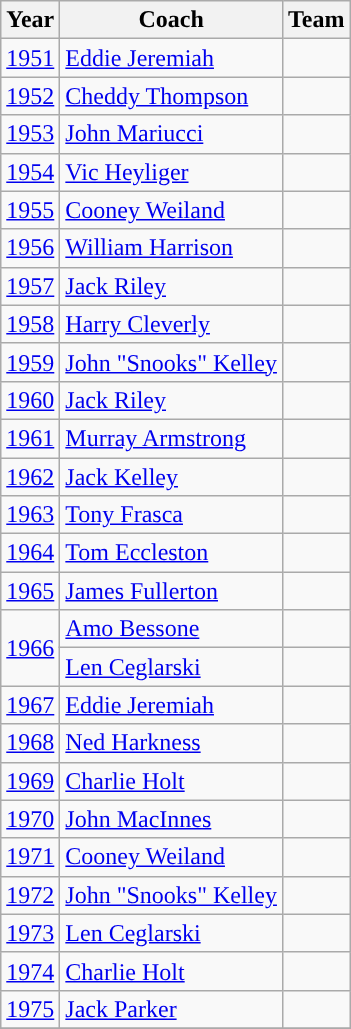<table class="wikitable">
<tr>
<th>Year</th>
<th>Coach</th>
<th>Team</th>
</tr>
<tr>
<td align="center"><a href='#'>1951</a></td>
<td><a href='#'>Eddie Jeremiah</a></td>
<td><strong><a href='#'></a></strong></td>
</tr>
<tr>
<td align="center"><a href='#'>1952</a></td>
<td><a href='#'>Cheddy Thompson</a></td>
<td><strong><a href='#'></a></strong></td>
</tr>
<tr>
<td align="center"><a href='#'>1953</a></td>
<td><a href='#'>John Mariucci</a></td>
<td><strong><a href='#'></a></strong></td>
</tr>
<tr>
<td align="center"><a href='#'>1954</a></td>
<td><a href='#'>Vic Heyliger</a></td>
<td><strong><a href='#'></a></strong></td>
</tr>
<tr>
<td align="center"><a href='#'>1955</a></td>
<td><a href='#'>Cooney Weiland</a></td>
<td><strong><a href='#'></a></strong></td>
</tr>
<tr>
<td align="center"><a href='#'>1956</a></td>
<td><a href='#'>William Harrison</a></td>
<td><strong><a href='#'></a></strong></td>
</tr>
<tr>
<td align="center"><a href='#'>1957</a></td>
<td><a href='#'>Jack Riley</a></td>
<td><strong><a href='#'></a></strong></td>
</tr>
<tr>
<td align="center"><a href='#'>1958</a></td>
<td><a href='#'>Harry Cleverly</a></td>
<td><strong><a href='#'></a></strong></td>
</tr>
<tr>
<td align="center"><a href='#'>1959</a></td>
<td><a href='#'>John "Snooks" Kelley</a></td>
<td><strong><a href='#'></a></strong></td>
</tr>
<tr>
<td align="center"><a href='#'>1960</a></td>
<td><a href='#'>Jack Riley</a></td>
<td><strong><a href='#'></a></strong></td>
</tr>
<tr>
<td align="center"><a href='#'>1961</a></td>
<td><a href='#'>Murray Armstrong</a></td>
<td><strong><a href='#'></a></strong></td>
</tr>
<tr>
<td align="center"><a href='#'>1962</a></td>
<td><a href='#'>Jack Kelley</a></td>
<td><strong><a href='#'></a></strong></td>
</tr>
<tr>
<td align="center"><a href='#'>1963</a></td>
<td><a href='#'>Tony Frasca</a></td>
<td><strong><a href='#'></a></strong></td>
</tr>
<tr>
<td align="center"><a href='#'>1964</a></td>
<td><a href='#'>Tom Eccleston</a></td>
<td><strong><a href='#'></a></strong></td>
</tr>
<tr>
<td align="center"><a href='#'>1965</a></td>
<td><a href='#'>James Fullerton</a></td>
<td><strong><a href='#'></a></strong></td>
</tr>
<tr>
<td rowspan=2 align="center"><a href='#'>1966</a></td>
<td><a href='#'>Amo Bessone</a></td>
<td><strong><a href='#'></a></strong></td>
</tr>
<tr>
<td><a href='#'>Len Ceglarski</a></td>
<td><strong><a href='#'></a></strong></td>
</tr>
<tr>
<td align="center"><a href='#'>1967</a></td>
<td><a href='#'>Eddie Jeremiah</a></td>
<td><strong><a href='#'></a></strong></td>
</tr>
<tr>
<td align="center"><a href='#'>1968</a></td>
<td><a href='#'>Ned Harkness</a></td>
<td><strong><a href='#'></a></strong></td>
</tr>
<tr>
<td align="center"><a href='#'>1969</a></td>
<td><a href='#'>Charlie Holt</a></td>
<td><strong><a href='#'></a></strong></td>
</tr>
<tr>
<td align="center"><a href='#'>1970</a></td>
<td><a href='#'>John MacInnes</a></td>
<td><strong><a href='#'></a></strong></td>
</tr>
<tr>
<td align="center"><a href='#'>1971</a></td>
<td><a href='#'>Cooney Weiland</a></td>
<td><strong><a href='#'></a></strong></td>
</tr>
<tr>
<td align="center"><a href='#'>1972</a></td>
<td><a href='#'>John "Snooks" Kelley</a></td>
<td><strong><a href='#'></a></strong></td>
</tr>
<tr>
<td align="center"><a href='#'>1973</a></td>
<td><a href='#'>Len Ceglarski</a></td>
<td><strong><a href='#'></a></strong></td>
</tr>
<tr>
<td align="center"><a href='#'>1974</a></td>
<td><a href='#'>Charlie Holt</a></td>
<td><strong><a href='#'></a></strong></td>
</tr>
<tr>
<td align="center"><a href='#'>1975</a></td>
<td><a href='#'>Jack Parker</a></td>
<td><strong><a href='#'></a></strong></td>
</tr>
<tr>
</tr>
</table>
